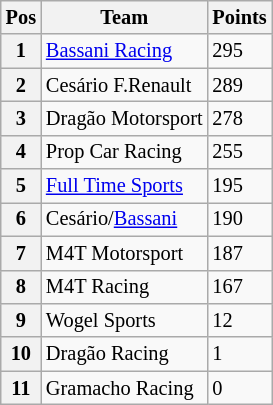<table class="wikitable" style="font-size:85%">
<tr>
<th>Pos</th>
<th>Team</th>
<th>Points</th>
</tr>
<tr>
<th>1</th>
<td><a href='#'>Bassani Racing</a></td>
<td>295</td>
</tr>
<tr>
<th>2</th>
<td>Cesário F.Renault</td>
<td>289</td>
</tr>
<tr>
<th>3</th>
<td>Dragão Motorsport</td>
<td>278</td>
</tr>
<tr>
<th>4</th>
<td>Prop Car Racing</td>
<td>255</td>
</tr>
<tr>
<th>5</th>
<td><a href='#'>Full Time Sports</a></td>
<td>195</td>
</tr>
<tr>
<th>6</th>
<td>Cesário/<a href='#'>Bassani</a></td>
<td>190</td>
</tr>
<tr>
<th>7</th>
<td>M4T Motorsport</td>
<td>187</td>
</tr>
<tr>
<th>8</th>
<td>M4T Racing</td>
<td>167</td>
</tr>
<tr>
<th>9</th>
<td>Wogel Sports</td>
<td>12</td>
</tr>
<tr>
<th>10</th>
<td>Dragão Racing</td>
<td>1</td>
</tr>
<tr>
<th>11</th>
<td>Gramacho Racing</td>
<td>0</td>
</tr>
</table>
